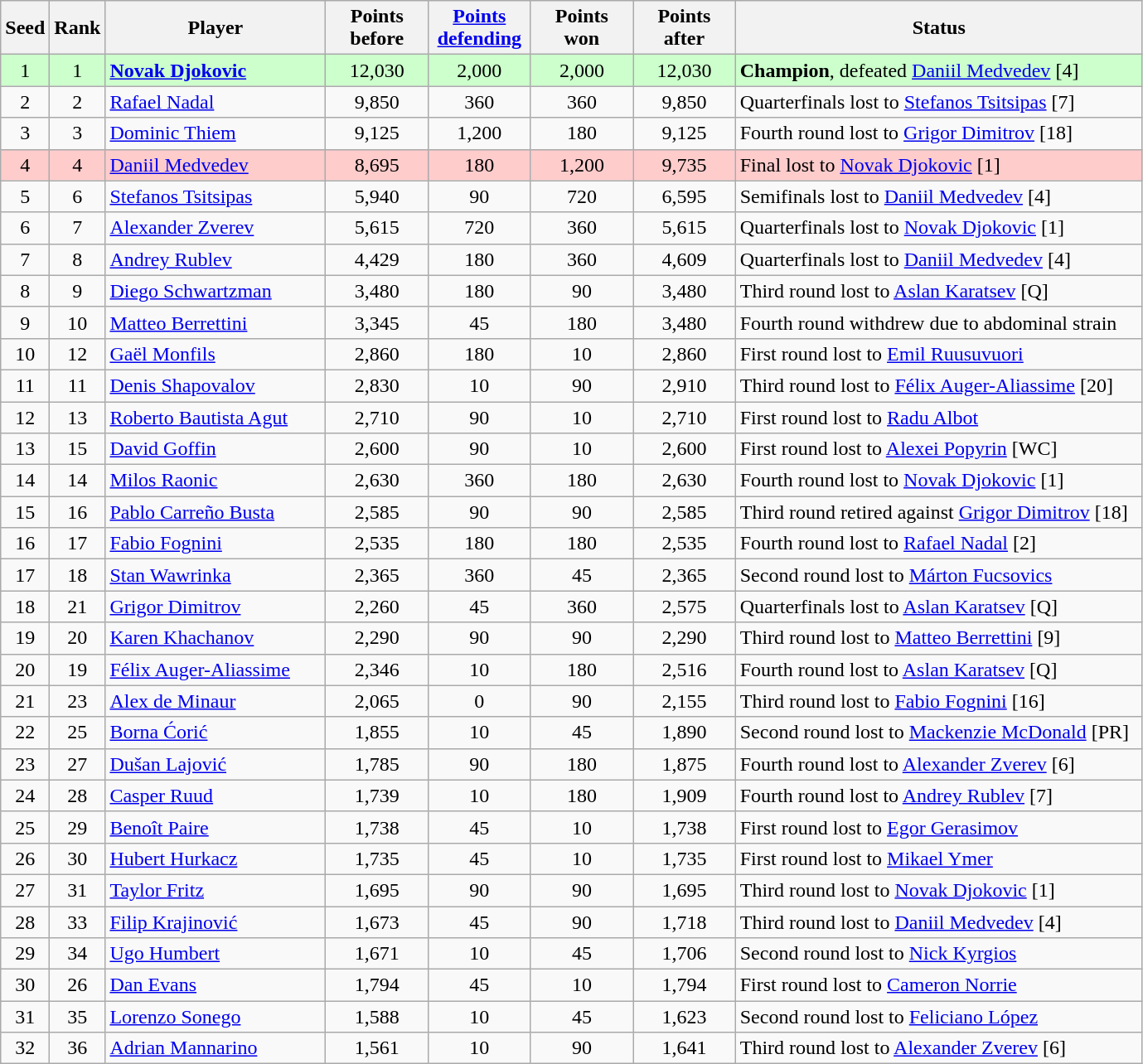<table class="wikitable sortable" style="text-align:center;">
<tr>
<th>Seed</th>
<th>Rank</th>
<th style="width:170px;">Player</th>
<th style="width:75px;">Points <br> before</th>
<th style="width:75px;"><a href='#'>Points <br> defending</a></th>
<th style="width:75px;">Points <br> won</th>
<th style="width:75px;">Points <br> after</th>
<th style="width:320px;">Status</th>
</tr>
<tr style="background:#cfc;">
<td>1</td>
<td>1</td>
<td style="text-align:left;"><strong> <a href='#'>Novak Djokovic</a></strong></td>
<td>12,030</td>
<td>2,000</td>
<td>2,000</td>
<td>12,030</td>
<td style="text-align:left;"><strong>Champion</strong>, defeated  <a href='#'>Daniil Medvedev</a> [4]</td>
</tr>
<tr>
<td>2</td>
<td>2</td>
<td style="text-align:left;">  <a href='#'>Rafael Nadal</a></td>
<td>9,850</td>
<td>360</td>
<td>360</td>
<td>9,850</td>
<td style="text-align:left;">Quarterfinals lost to  <a href='#'>Stefanos Tsitsipas</a> [7]</td>
</tr>
<tr>
<td>3</td>
<td>3</td>
<td style="text-align:left;"> <a href='#'>Dominic Thiem</a></td>
<td>9,125</td>
<td>1,200</td>
<td>180</td>
<td>9,125</td>
<td style="text-align:left;">Fourth round lost to  <a href='#'>Grigor Dimitrov</a> [18]</td>
</tr>
<tr style="background:#fcc;">
<td>4</td>
<td>4</td>
<td style="text-align:left;"> <a href='#'>Daniil Medvedev</a></td>
<td>8,695</td>
<td>180</td>
<td>1,200</td>
<td>9,735</td>
<td style="text-align:left;">Final lost to  <a href='#'>Novak Djokovic</a> [1]</td>
</tr>
<tr>
<td>5</td>
<td>6</td>
<td style="text-align:left;"> <a href='#'>Stefanos Tsitsipas</a></td>
<td>5,940</td>
<td>90</td>
<td>720</td>
<td>6,595</td>
<td style="text-align:left;">Semifinals lost to  <a href='#'>Daniil Medvedev</a> [4]</td>
</tr>
<tr>
<td>6</td>
<td>7</td>
<td style="text-align:left;"> <a href='#'>Alexander Zverev</a></td>
<td>5,615</td>
<td>720</td>
<td>360</td>
<td>5,615</td>
<td style="text-align:left;">Quarterfinals lost to  <a href='#'>Novak Djokovic</a> [1]</td>
</tr>
<tr>
<td>7</td>
<td>8</td>
<td style="text-align:left;"> <a href='#'>Andrey Rublev</a></td>
<td>4,429</td>
<td>180</td>
<td>360</td>
<td>4,609</td>
<td style="text-align:left;">Quarterfinals lost to  <a href='#'>Daniil Medvedev</a> [4]</td>
</tr>
<tr>
<td>8</td>
<td>9</td>
<td style="text-align:left;"> <a href='#'>Diego Schwartzman</a></td>
<td>3,480</td>
<td>180</td>
<td>90</td>
<td>3,480</td>
<td style="text-align:left;">Third round lost to  <a href='#'>Aslan Karatsev</a> [Q]</td>
</tr>
<tr>
<td>9</td>
<td>10</td>
<td style="text-align:left;"> <a href='#'>Matteo Berrettini</a></td>
<td>3,345</td>
<td>45</td>
<td>180</td>
<td>3,480</td>
<td style="text-align:left;">Fourth round withdrew due to abdominal strain</td>
</tr>
<tr>
<td>10</td>
<td>12</td>
<td style="text-align:left;"> <a href='#'>Gaël Monfils</a></td>
<td>2,860</td>
<td>180</td>
<td>10</td>
<td>2,860</td>
<td style="text-align:left;">First round lost to  <a href='#'>Emil Ruusuvuori</a></td>
</tr>
<tr>
<td>11</td>
<td>11</td>
<td style="text-align:left;"> <a href='#'>Denis Shapovalov</a></td>
<td>2,830</td>
<td>10</td>
<td>90</td>
<td>2,910</td>
<td style="text-align:left;">Third round lost to  <a href='#'>Félix Auger-Aliassime</a> [20]</td>
</tr>
<tr>
<td>12</td>
<td>13</td>
<td style="text-align:left;"> <a href='#'>Roberto Bautista Agut</a></td>
<td>2,710</td>
<td>90</td>
<td>10</td>
<td>2,710</td>
<td style="text-align:left;">First round lost to  <a href='#'>Radu Albot</a></td>
</tr>
<tr>
<td>13</td>
<td>15</td>
<td style="text-align:left;"> <a href='#'>David Goffin</a></td>
<td>2,600</td>
<td>90</td>
<td>10</td>
<td>2,600</td>
<td style="text-align:left;">First round lost to  <a href='#'>Alexei Popyrin</a> [WC]</td>
</tr>
<tr>
<td>14</td>
<td>14</td>
<td style="text-align:left;"> <a href='#'>Milos Raonic</a></td>
<td>2,630</td>
<td>360</td>
<td>180</td>
<td>2,630</td>
<td style="text-align:left;">Fourth round lost to  <a href='#'>Novak Djokovic</a> [1]</td>
</tr>
<tr>
<td>15</td>
<td>16</td>
<td style="text-align:left;"> <a href='#'>Pablo Carreño Busta</a></td>
<td>2,585</td>
<td>90</td>
<td>90</td>
<td>2,585</td>
<td style="text-align:left;">Third round retired against  <a href='#'>Grigor Dimitrov</a> [18]</td>
</tr>
<tr>
<td>16</td>
<td>17</td>
<td style="text-align:left;"> <a href='#'>Fabio Fognini</a></td>
<td>2,535</td>
<td>180</td>
<td>180</td>
<td>2,535</td>
<td style="text-align:left;">Fourth round lost to  <a href='#'>Rafael Nadal</a> [2]</td>
</tr>
<tr>
<td>17</td>
<td>18</td>
<td style="text-align:left;"> <a href='#'>Stan Wawrinka</a></td>
<td>2,365</td>
<td>360</td>
<td>45</td>
<td>2,365</td>
<td style="text-align:left;">Second round lost to  <a href='#'>Márton Fucsovics</a></td>
</tr>
<tr>
<td>18</td>
<td>21</td>
<td style="text-align:left;"> <a href='#'>Grigor Dimitrov</a></td>
<td>2,260</td>
<td>45</td>
<td>360</td>
<td>2,575</td>
<td style="text-align:left;">Quarterfinals lost to  <a href='#'>Aslan Karatsev</a> [Q]</td>
</tr>
<tr>
<td>19</td>
<td>20</td>
<td style="text-align:left;"> <a href='#'>Karen Khachanov</a></td>
<td>2,290</td>
<td>90</td>
<td>90</td>
<td>2,290</td>
<td style="text-align:left;">Third round lost to  <a href='#'>Matteo Berrettini</a> [9]</td>
</tr>
<tr>
<td>20</td>
<td>19</td>
<td style="text-align:left;"> <a href='#'>Félix Auger-Aliassime</a></td>
<td>2,346</td>
<td>10</td>
<td>180</td>
<td>2,516</td>
<td style="text-align:left;">Fourth round lost to  <a href='#'>Aslan Karatsev</a> [Q]</td>
</tr>
<tr>
<td>21</td>
<td>23</td>
<td style="text-align:left;"> <a href='#'>Alex de Minaur</a></td>
<td>2,065</td>
<td>0</td>
<td>90</td>
<td>2,155</td>
<td style="text-align:left;">Third round lost to  <a href='#'>Fabio Fognini</a> [16]</td>
</tr>
<tr>
<td>22</td>
<td>25</td>
<td style="text-align:left;"> <a href='#'>Borna Ćorić</a></td>
<td>1,855</td>
<td>10</td>
<td>45</td>
<td>1,890</td>
<td style="text-align:left;">Second round lost to  <a href='#'>Mackenzie McDonald</a> [PR]</td>
</tr>
<tr>
<td>23</td>
<td>27</td>
<td style="text-align:left;"> <a href='#'>Dušan Lajović</a></td>
<td>1,785</td>
<td>90</td>
<td>180</td>
<td>1,875</td>
<td style="text-align:left;">Fourth round lost to  <a href='#'>Alexander Zverev</a> [6]</td>
</tr>
<tr>
<td>24</td>
<td>28</td>
<td style="text-align:left;"> <a href='#'>Casper Ruud</a></td>
<td>1,739</td>
<td>10</td>
<td>180</td>
<td>1,909</td>
<td style="text-align:left;">Fourth round lost to  <a href='#'>Andrey Rublev</a> [7]</td>
</tr>
<tr>
<td>25</td>
<td>29</td>
<td style="text-align:left;"> <a href='#'>Benoît Paire</a></td>
<td>1,738</td>
<td>45</td>
<td>10</td>
<td>1,738</td>
<td style="text-align:left;">First round lost to  <a href='#'>Egor Gerasimov</a></td>
</tr>
<tr>
<td>26</td>
<td>30</td>
<td style="text-align:left;"> <a href='#'>Hubert Hurkacz</a></td>
<td>1,735</td>
<td>45</td>
<td>10</td>
<td>1,735</td>
<td style="text-align:left;">First round lost to  <a href='#'>Mikael Ymer</a></td>
</tr>
<tr>
<td>27</td>
<td>31</td>
<td style="text-align:left;"> <a href='#'>Taylor Fritz</a></td>
<td>1,695</td>
<td>90</td>
<td>90</td>
<td>1,695</td>
<td style="text-align:left;">Third round lost to  <a href='#'>Novak Djokovic</a> [1]</td>
</tr>
<tr>
<td>28</td>
<td>33</td>
<td style="text-align:left;"> <a href='#'>Filip Krajinović</a></td>
<td>1,673</td>
<td>45</td>
<td>90</td>
<td>1,718</td>
<td style="text-align:left;">Third round lost to  <a href='#'>Daniil Medvedev</a> [4]</td>
</tr>
<tr>
<td>29</td>
<td>34</td>
<td style="text-align:left;"> <a href='#'>Ugo Humbert</a></td>
<td>1,671</td>
<td>10</td>
<td>45</td>
<td>1,706</td>
<td style="text-align:left;">Second round lost to  <a href='#'>Nick Kyrgios</a></td>
</tr>
<tr>
<td>30</td>
<td>26</td>
<td style="text-align:left;"> <a href='#'>Dan Evans</a></td>
<td>1,794</td>
<td>45</td>
<td>10</td>
<td>1,794</td>
<td style="text-align:left;">First round lost to  <a href='#'>Cameron Norrie</a></td>
</tr>
<tr>
<td>31</td>
<td>35</td>
<td style="text-align:left;"> <a href='#'>Lorenzo Sonego</a></td>
<td>1,588</td>
<td>10</td>
<td>45</td>
<td>1,623</td>
<td style="text-align:left;">Second round lost to  <a href='#'>Feliciano López</a></td>
</tr>
<tr>
<td>32</td>
<td>36</td>
<td style="text-align:left;"> <a href='#'>Adrian Mannarino</a></td>
<td>1,561</td>
<td>10</td>
<td>90</td>
<td>1,641</td>
<td style="text-align:left;">Third round lost to  <a href='#'>Alexander Zverev</a> [6]</td>
</tr>
</table>
